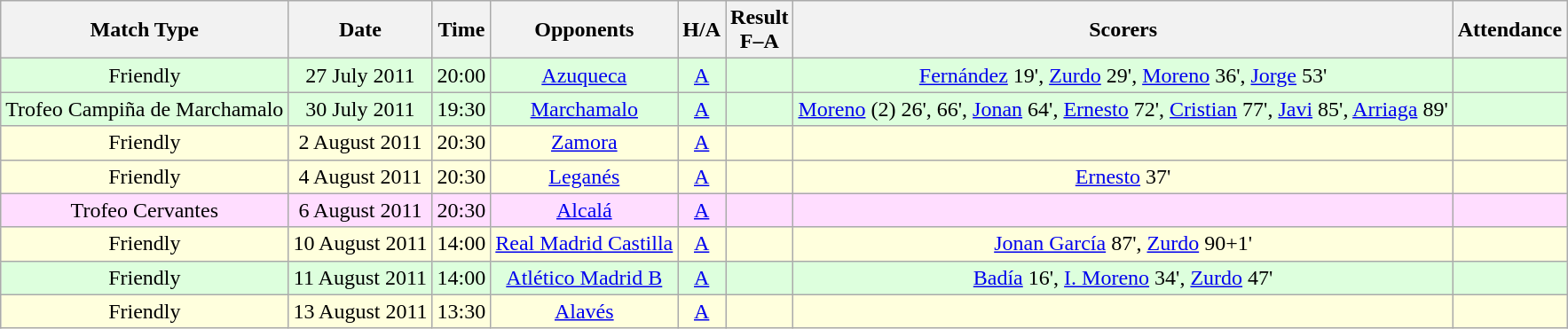<table class="wikitable" style="text-align:center;">
<tr>
<th>Match Type</th>
<th>Date</th>
<th>Time</th>
<th>Opponents</th>
<th>H/A</th>
<th>Result<br>F–A</th>
<th>Scorers</th>
<th>Attendance</th>
</tr>
<tr bgcolor="#ddffdd">
<td>Friendly</td>
<td>27 July 2011</td>
<td>20:00</td>
<td><a href='#'>Azuqueca</a></td>
<td><a href='#'>A</a></td>
<td></td>
<td><a href='#'>Fernández</a> 19', <a href='#'>Zurdo</a> 29', <a href='#'>Moreno</a> 36', <a href='#'>Jorge</a> 53'</td>
<td></td>
</tr>
<tr bgcolor="#ddffdd">
<td>Trofeo Campiña de Marchamalo</td>
<td>30 July 2011</td>
<td>19:30</td>
<td><a href='#'>Marchamalo</a></td>
<td><a href='#'>A</a></td>
<td></td>
<td><a href='#'>Moreno</a> (2) 26', 66', <a href='#'>Jonan</a> 64', <a href='#'>Ernesto</a> 72', <a href='#'>Cristian</a> 77', <a href='#'>Javi</a> 85', <a href='#'>Arriaga</a> 89'</td>
<td></td>
</tr>
<tr bgcolor="#ffffdd">
<td>Friendly</td>
<td>2 August 2011</td>
<td>20:30</td>
<td><a href='#'>Zamora</a></td>
<td><a href='#'>A</a></td>
<td></td>
<td></td>
<td></td>
</tr>
<tr bgcolor="#ffffdd">
<td>Friendly</td>
<td>4 August 2011</td>
<td>20:30</td>
<td><a href='#'>Leganés</a></td>
<td><a href='#'>A</a></td>
<td></td>
<td><a href='#'>Ernesto</a> 37'</td>
<td></td>
</tr>
<tr bgcolor="#ffddff">
<td>Trofeo Cervantes</td>
<td>6 August 2011</td>
<td>20:30</td>
<td><a href='#'>Alcalá</a></td>
<td><a href='#'>A</a></td>
<td></td>
<td></td>
<td></td>
</tr>
<tr bgcolor="#ffffdd">
<td>Friendly</td>
<td>10 August 2011</td>
<td>14:00</td>
<td><a href='#'>Real Madrid Castilla</a></td>
<td><a href='#'>A</a></td>
<td></td>
<td><a href='#'>Jonan García</a> 87', <a href='#'>Zurdo</a> 90+1'</td>
<td></td>
</tr>
<tr bgcolor="ddffdd">
<td>Friendly</td>
<td>11 August 2011</td>
<td>14:00</td>
<td><a href='#'>Atlético Madrid B</a></td>
<td><a href='#'>A</a></td>
<td></td>
<td><a href='#'>Badía</a> 16', <a href='#'>I. Moreno</a> 34', <a href='#'>Zurdo</a> 47'</td>
<td></td>
</tr>
<tr bgcolor="#ffffdd">
<td>Friendly</td>
<td>13 August 2011</td>
<td>13:30</td>
<td><a href='#'>Alavés</a></td>
<td><a href='#'>A</a></td>
<td></td>
<td></td>
<td></td>
</tr>
</table>
